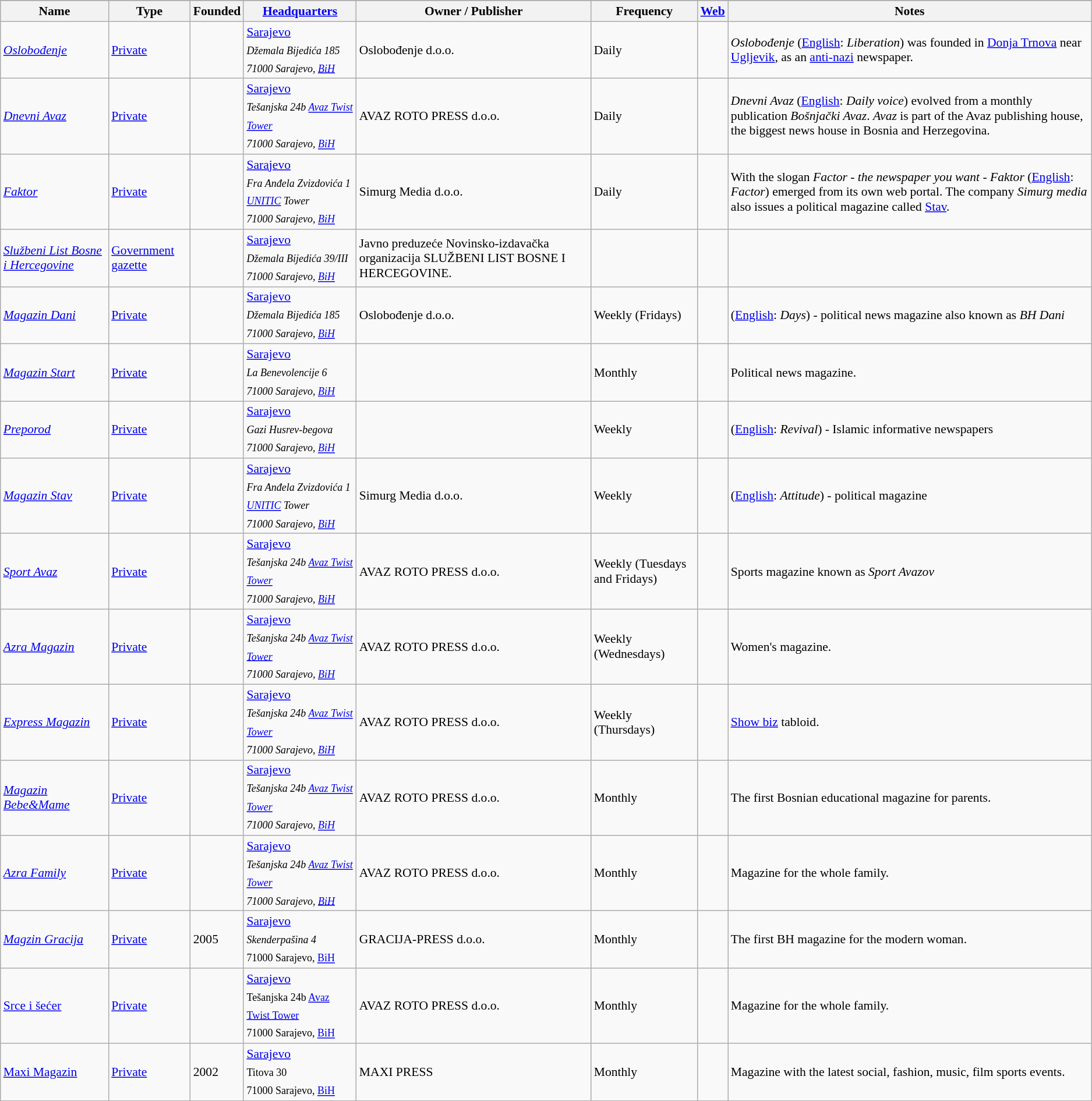<table class="wikitable" border="1" class="wikitable sortable" style="font-size: 90%">
<tr>
</tr>
<tr>
<th>Name</th>
<th>Type</th>
<th>Founded</th>
<th><a href='#'>Headquarters</a></th>
<th>Owner / Publisher</th>
<th>Frequency</th>
<th><a href='#'>Web</a></th>
<th>Notes</th>
</tr>
<tr>
<td><em><a href='#'>Oslobođenje</a></em></td>
<td><a href='#'>Private</a></td>
<td></td>
<td><a href='#'>Sarajevo</a> <br> <sub><em>Džemala Bijedića 185 <br>71000 Sarajevo, <a href='#'>BiH</a></em></sub></td>
<td>Oslobođenje d.o.o.</td>
<td>Daily</td>
<td></td>
<td><em>Oslobođenje</em> (<a href='#'>English</a>: <em>Liberation</em>) was founded in <a href='#'>Donja Trnova</a> near <a href='#'>Ugljevik</a>, as an <a href='#'>anti-nazi</a> newspaper.</td>
</tr>
<tr>
<td><em><a href='#'>Dnevni Avaz</a></em></td>
<td><a href='#'>Private</a></td>
<td></td>
<td><a href='#'>Sarajevo</a> <br> <sub><em>Tešanjska 24b <a href='#'>Avaz Twist Tower</a><br>71000 Sarajevo, <a href='#'>BiH</a></em></sub></td>
<td>AVAZ ROTO PRESS d.o.o.</td>
<td>Daily</td>
<td></td>
<td><em>Dnevni Avaz</em> (<a href='#'>English</a>: <em>Daily voice</em>) evolved from a monthly publication <em>Bošnjački Avaz</em>. <em>Avaz</em> is part of the Avaz publishing house, the biggest news house in Bosnia and Herzegovina.</td>
</tr>
<tr>
<td><em><a href='#'>Faktor</a></em></td>
<td><a href='#'>Private</a></td>
<td></td>
<td><a href='#'>Sarajevo</a> <br> <sub><em>Fra Anđela Zvizdovića 1 <a href='#'>UNITIC</a> Tower<br>71000 Sarajevo, <a href='#'>BiH</a></em></sub></td>
<td>Simurg Media d.o.o.</td>
<td>Daily</td>
<td></td>
<td>With the slogan <em> Factor - the newspaper you want</em> - <em>Faktor</em> (<a href='#'>English</a>: <em>Factor</em>) emerged from its own web portal. The company <em> Simurg media</em> also issues a political magazine called <a href='#'>Stav</a>.</td>
</tr>
<tr>
<td><em><a href='#'>Službeni List Bosne i Hercegovine</a></em></td>
<td><a href='#'>Government gazette</a></td>
<td></td>
<td><a href='#'>Sarajevo</a> <br> <sub><em>Džemala Bijedića 39/III<br>71000 Sarajevo, <a href='#'>BiH</a></em></sub></td>
<td>Javno preduzeće Novinsko-izdavačka organizacija SLUŽBENI LIST BOSNE I HERCEGOVINE.</td>
<td></td>
<td></td>
<td></td>
</tr>
<tr>
<td><em><a href='#'>Magazin Dani</a></em></td>
<td><a href='#'>Private</a></td>
<td></td>
<td><a href='#'>Sarajevo</a> <br> <sub><em>Džemala Bijedića 185 <br>71000 Sarajevo, <a href='#'>BiH</a></em></sub></td>
<td>Oslobođenje d.o.o.</td>
<td>Weekly (Fridays)</td>
<td></td>
<td>(<a href='#'>English</a>: <em>Days</em>) - political news magazine also known as <em>BH Dani</em></td>
</tr>
<tr>
<td><em><a href='#'>Magazin Start</a></em></td>
<td><a href='#'>Private</a></td>
<td></td>
<td><a href='#'>Sarajevo</a> <br> <sub><em>La Benevolencije 6 <br>71000 Sarajevo, <a href='#'>BiH</a></em></sub></td>
<td></td>
<td>Monthly</td>
<td></td>
<td>Political news magazine.</td>
</tr>
<tr>
<td><em><a href='#'>Preporod</a></em></td>
<td><a href='#'>Private</a></td>
<td></td>
<td><a href='#'>Sarajevo</a> <br> <sub><em>Gazi Husrev-begova<br>71000 Sarajevo, <a href='#'>BiH</a></em></sub></td>
<td></td>
<td>Weekly</td>
<td></td>
<td>(<a href='#'>English</a>: <em>Revival</em>) - Islamic informative newspapers</td>
</tr>
<tr>
<td><em><a href='#'>Magazin Stav</a></em></td>
<td><a href='#'>Private</a></td>
<td></td>
<td><a href='#'>Sarajevo</a> <br> <sub><em>Fra Anđela Zvizdovića 1 <a href='#'>UNITIC</a> Tower<br>71000 Sarajevo, <a href='#'>BiH</a></em></sub></td>
<td>Simurg Media d.o.o.</td>
<td>Weekly</td>
<td></td>
<td>(<a href='#'>English</a>: <em>Attitude</em>) - political magazine</td>
</tr>
<tr>
<td><em><a href='#'>Sport Avaz</a></em></td>
<td><a href='#'>Private</a></td>
<td></td>
<td><a href='#'>Sarajevo</a> <br> <sub><em>Tešanjska 24b <a href='#'>Avaz Twist Tower</a><br>71000 Sarajevo, <a href='#'>BiH</a></em></sub></td>
<td>AVAZ ROTO PRESS d.o.o.</td>
<td>Weekly (Tuesdays and Fridays)</td>
<td></td>
<td>Sports magazine known as <em>Sport Avazov</em></td>
</tr>
<tr>
<td><em><a href='#'>Azra Magazin</a></em></td>
<td><a href='#'>Private</a></td>
<td></td>
<td><a href='#'>Sarajevo</a> <br> <sub><em>Tešanjska 24b <a href='#'>Avaz Twist Tower</a><br>71000 Sarajevo, <a href='#'>BiH</a></em></sub></td>
<td>AVAZ ROTO PRESS d.o.o.</td>
<td>Weekly (Wednesdays)</td>
<td></td>
<td>Women's magazine.</td>
</tr>
<tr>
<td><em><a href='#'>Express Magazin</a></em></td>
<td><a href='#'>Private</a></td>
<td></td>
<td><a href='#'>Sarajevo</a> <br> <sub><em>Tešanjska 24b <a href='#'>Avaz Twist Tower</a><br>71000 Sarajevo, <a href='#'>BiH</a></em></sub></td>
<td>AVAZ ROTO PRESS d.o.o.</td>
<td>Weekly (Thursdays)</td>
<td></td>
<td><a href='#'>Show biz</a> tabloid.</td>
</tr>
<tr>
<td><em><a href='#'>Magazin Bebe&Mame</a></em></td>
<td><a href='#'>Private</a></td>
<td></td>
<td><a href='#'>Sarajevo</a> <br> <sub><em>Tešanjska 24b <a href='#'>Avaz Twist Tower</a><br>71000 Sarajevo, <a href='#'>BiH</a></em></sub></td>
<td>AVAZ ROTO PRESS d.o.o.</td>
<td>Monthly</td>
<td></td>
<td>The first Bosnian educational magazine for parents.</td>
</tr>
<tr>
<td><em><a href='#'>Azra Family</a></em></td>
<td><a href='#'>Private</a></td>
<td></td>
<td><a href='#'>Sarajevo</a> <br> <sub><em>Tešanjska 24b <a href='#'>Avaz Twist Tower</a><br>71000 Sarajevo, <a href='#'>BiH</a></em></sub></td>
<td>AVAZ ROTO PRESS d.o.o.</td>
<td>Monthly</td>
<td></td>
<td>Magazine for the whole family.</td>
</tr>
<tr>
<td><em><a href='#'>Magzin Gracija</a></em></td>
<td><a href='#'>Private</a></td>
<td>2005</td>
<td><a href='#'>Sarajevo</a> <br> <sub><em>Skenderpašina 4</em><br>71000 Sarajevo, <a href='#'>BiH</a><em></sub></td>
<td>GRACIJA-PRESS d.o.o.</td>
<td>Monthly</td>
<td></td>
<td>The first BH magazine for the modern woman.</td>
</tr>
<tr>
<td></em><a href='#'>Srce i šećer</a><em></td>
<td><a href='#'>Private</a></td>
<td></td>
<td><a href='#'>Sarajevo</a> <br> <sub></em>Tešanjska 24b <a href='#'>Avaz Twist Tower</a><br>71000 Sarajevo, <a href='#'>BiH</a><em></sub></td>
<td>AVAZ ROTO PRESS d.o.o.</td>
<td>Monthly</td>
<td></td>
<td>Magazine for the whole family.</td>
</tr>
<tr>
<td></em><a href='#'>Maxi Magazin</a><em></td>
<td><a href='#'>Private</a></td>
<td>2002</td>
<td><a href='#'>Sarajevo</a> <br> <sub></em>Titova 30<br>71000 Sarajevo, <a href='#'>BiH</a><em></sub></td>
<td>MAXI PRESS</td>
<td>Monthly</td>
<td></td>
<td>Magazine with the latest social, fashion, music, film sports events.</td>
</tr>
</table>
